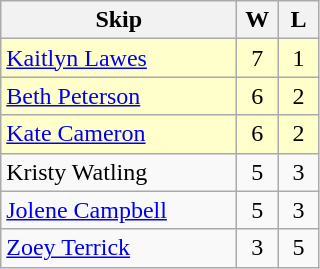<table class=wikitable style="text-align: center;">
<tr>
<th width=150>Skip</th>
<th width=20>W</th>
<th width=20>L</th>
</tr>
<tr bgcolor=#ffffcc>
<td style="text-align: left;"><a href='#'>Kaitlyn Lawes</a></td>
<td>7</td>
<td>1</td>
</tr>
<tr bgcolor=#ffffcc>
<td style="text-align: left;"><a href='#'>Beth Peterson</a></td>
<td>6</td>
<td>2</td>
</tr>
<tr bgcolor=#ffffcc>
<td style="text-align: left;"><a href='#'>Kate Cameron</a></td>
<td>6</td>
<td>2</td>
</tr>
<tr>
<td style="text-align: left;">Kristy Watling</td>
<td>5</td>
<td>3</td>
</tr>
<tr>
<td style="text-align: left;"><a href='#'>Jolene Campbell</a></td>
<td>5</td>
<td>3</td>
</tr>
<tr>
<td style="text-align: left;"><a href='#'>Zoey Terrick</a></td>
<td>3</td>
<td>5</td>
</tr>
</table>
